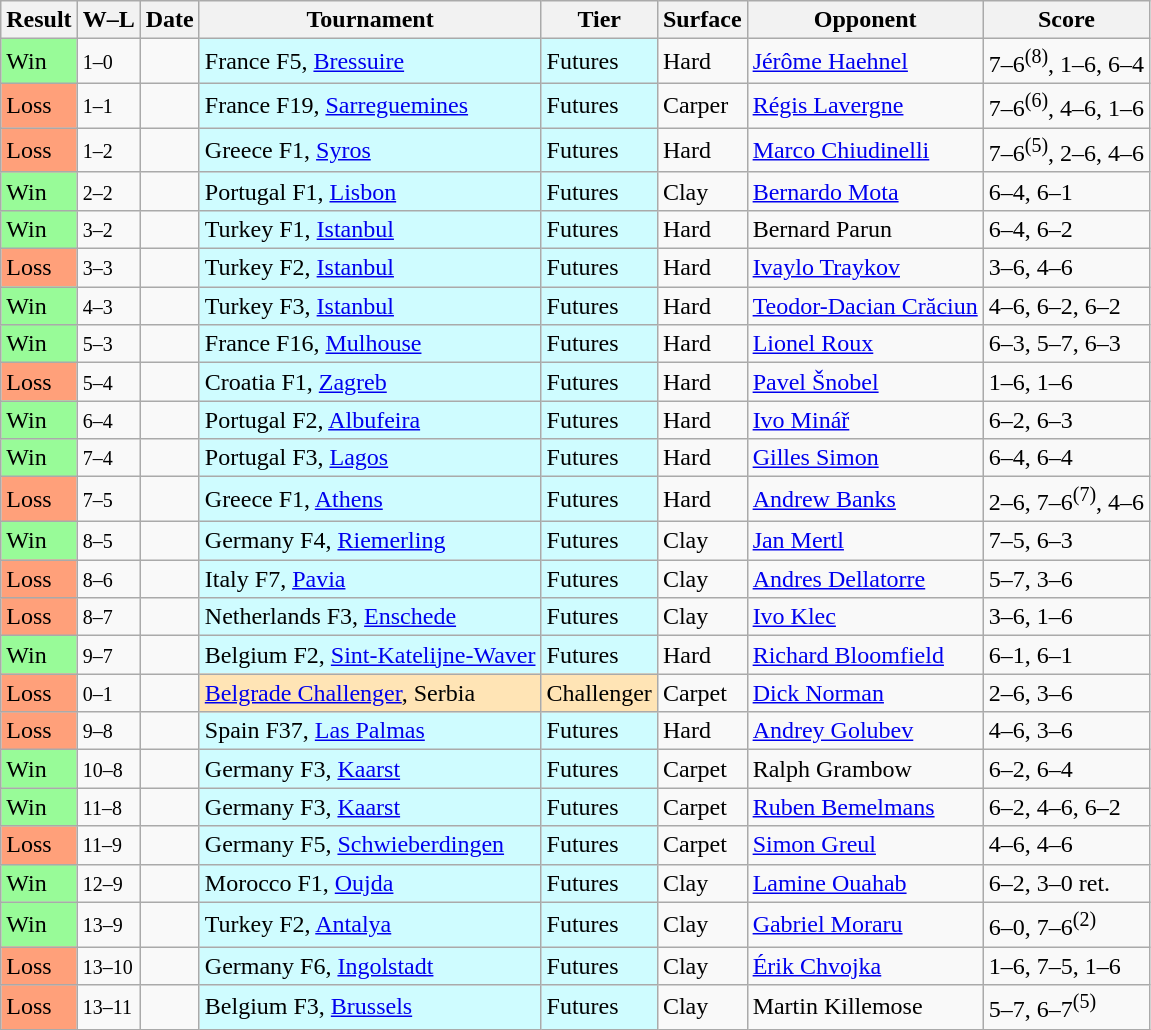<table class="sortable wikitable">
<tr>
<th>Result</th>
<th class="unsortable">W–L</th>
<th>Date</th>
<th>Tournament</th>
<th>Tier</th>
<th>Surface</th>
<th>Opponent</th>
<th class="unsortable">Score</th>
</tr>
<tr>
<td style="background:#98fb98;">Win</td>
<td><small>1–0</small></td>
<td></td>
<td style="background:#cffcff;">France F5, <a href='#'>Bressuire</a></td>
<td style="background:#cffcff;">Futures</td>
<td>Hard</td>
<td> <a href='#'>Jérôme Haehnel</a></td>
<td>7–6<sup>(8)</sup>, 1–6, 6–4</td>
</tr>
<tr>
<td style="background:#ffa07a;">Loss</td>
<td><small>1–1</small></td>
<td></td>
<td style="background:#cffcff;">France F19, <a href='#'>Sarreguemines</a></td>
<td style="background:#cffcff;">Futures</td>
<td>Carper</td>
<td> <a href='#'>Régis Lavergne</a></td>
<td>7–6<sup>(6)</sup>, 4–6, 1–6</td>
</tr>
<tr>
<td style="background:#ffa07a;">Loss</td>
<td><small>1–2</small></td>
<td></td>
<td style="background:#cffcff;">Greece F1, <a href='#'>Syros</a></td>
<td style="background:#cffcff;">Futures</td>
<td>Hard</td>
<td> <a href='#'>Marco Chiudinelli</a></td>
<td>7–6<sup>(5)</sup>, 2–6, 4–6</td>
</tr>
<tr>
<td style="background:#98fb98;">Win</td>
<td><small>2–2</small></td>
<td></td>
<td style="background:#cffcff;">Portugal F1, <a href='#'>Lisbon</a></td>
<td style="background:#cffcff;">Futures</td>
<td>Clay</td>
<td> <a href='#'>Bernardo Mota</a></td>
<td>6–4, 6–1</td>
</tr>
<tr>
<td style="background:#98fb98;">Win</td>
<td><small>3–2</small></td>
<td></td>
<td style="background:#cffcff;">Turkey F1, <a href='#'>Istanbul</a></td>
<td style="background:#cffcff;">Futures</td>
<td>Hard</td>
<td> Bernard Parun</td>
<td>6–4, 6–2</td>
</tr>
<tr>
<td style="background:#ffa07a;">Loss</td>
<td><small>3–3</small></td>
<td></td>
<td style="background:#cffcff;">Turkey F2, <a href='#'>Istanbul</a></td>
<td style="background:#cffcff;">Futures</td>
<td>Hard</td>
<td> <a href='#'>Ivaylo Traykov</a></td>
<td>3–6, 4–6</td>
</tr>
<tr>
<td style="background:#98fb98;">Win</td>
<td><small>4–3</small></td>
<td></td>
<td style="background:#cffcff;">Turkey F3, <a href='#'>Istanbul</a></td>
<td style="background:#cffcff;">Futures</td>
<td>Hard</td>
<td> <a href='#'>Teodor-Dacian Crăciun</a></td>
<td>4–6, 6–2, 6–2</td>
</tr>
<tr>
<td style="background:#98fb98;">Win</td>
<td><small>5–3</small></td>
<td></td>
<td style="background:#cffcff;">France F16, <a href='#'>Mulhouse</a></td>
<td style="background:#cffcff;">Futures</td>
<td>Hard</td>
<td> <a href='#'>Lionel Roux</a></td>
<td>6–3, 5–7, 6–3</td>
</tr>
<tr>
<td style="background:#ffa07a;">Loss</td>
<td><small>5–4</small></td>
<td></td>
<td style="background:#cffcff;">Croatia F1, <a href='#'>Zagreb</a></td>
<td style="background:#cffcff;">Futures</td>
<td>Hard</td>
<td> <a href='#'>Pavel Šnobel</a></td>
<td>1–6, 1–6</td>
</tr>
<tr>
<td style="background:#98fb98;">Win</td>
<td><small>6–4</small></td>
<td></td>
<td style="background:#cffcff;">Portugal F2, <a href='#'>Albufeira</a></td>
<td style="background:#cffcff;">Futures</td>
<td>Hard</td>
<td> <a href='#'>Ivo Minář</a></td>
<td>6–2, 6–3</td>
</tr>
<tr>
<td style="background:#98fb98;">Win</td>
<td><small>7–4</small></td>
<td></td>
<td style="background:#cffcff;">Portugal F3, <a href='#'>Lagos</a></td>
<td style="background:#cffcff;">Futures</td>
<td>Hard</td>
<td> <a href='#'>Gilles Simon</a></td>
<td>6–4, 6–4</td>
</tr>
<tr>
<td style="background:#ffa07a;">Loss</td>
<td><small>7–5</small></td>
<td></td>
<td style="background:#cffcff;">Greece F1, <a href='#'>Athens</a></td>
<td style="background:#cffcff;">Futures</td>
<td>Hard</td>
<td> <a href='#'>Andrew Banks</a></td>
<td>2–6, 7–6<sup>(7)</sup>, 4–6</td>
</tr>
<tr>
<td style="background:#98fb98;">Win</td>
<td><small>8–5</small></td>
<td></td>
<td style="background:#cffcff;">Germany F4, <a href='#'>Riemerling</a></td>
<td style="background:#cffcff;">Futures</td>
<td>Clay</td>
<td> <a href='#'>Jan Mertl</a></td>
<td>7–5, 6–3</td>
</tr>
<tr>
<td style="background:#ffa07a;">Loss</td>
<td><small>8–6</small></td>
<td></td>
<td style="background:#cffcff;">Italy F7, <a href='#'>Pavia</a></td>
<td style="background:#cffcff;">Futures</td>
<td>Clay</td>
<td> <a href='#'>Andres Dellatorre</a></td>
<td>5–7, 3–6</td>
</tr>
<tr>
<td style="background:#ffa07a;">Loss</td>
<td><small>8–7</small></td>
<td></td>
<td style="background:#cffcff;">Netherlands F3, <a href='#'>Enschede</a></td>
<td style="background:#cffcff;">Futures</td>
<td>Clay</td>
<td> <a href='#'>Ivo Klec</a></td>
<td>3–6, 1–6</td>
</tr>
<tr>
<td style="background:#98fb98;">Win</td>
<td><small>9–7</small></td>
<td></td>
<td style="background:#cffcff;">Belgium F2, <a href='#'>Sint-Katelijne-Waver</a></td>
<td style="background:#cffcff;">Futures</td>
<td>Hard</td>
<td> <a href='#'>Richard Bloomfield</a></td>
<td>6–1, 6–1</td>
</tr>
<tr>
<td style="background:#ffa07a;">Loss</td>
<td><small>0–1</small></td>
<td></td>
<td style="background:moccasin;"><a href='#'>Belgrade Challenger</a>, Serbia</td>
<td style="background:moccasin;">Challenger</td>
<td>Carpet</td>
<td> <a href='#'>Dick Norman</a></td>
<td>2–6, 3–6</td>
</tr>
<tr>
<td style="background:#ffa07a;">Loss</td>
<td><small>9–8</small></td>
<td></td>
<td style="background:#cffcff;">Spain F37, <a href='#'>Las Palmas</a></td>
<td style="background:#cffcff;">Futures</td>
<td>Hard</td>
<td> <a href='#'>Andrey Golubev</a></td>
<td>4–6, 3–6</td>
</tr>
<tr>
<td style="background:#98fb98;">Win</td>
<td><small>10–8</small></td>
<td></td>
<td style="background:#cffcff;">Germany F3, <a href='#'>Kaarst</a></td>
<td style="background:#cffcff;">Futures</td>
<td>Carpet</td>
<td> Ralph Grambow</td>
<td>6–2, 6–4</td>
</tr>
<tr>
<td style="background:#98fb98;">Win</td>
<td><small>11–8</small></td>
<td></td>
<td style="background:#cffcff;">Germany F3, <a href='#'>Kaarst</a></td>
<td style="background:#cffcff;">Futures</td>
<td>Carpet</td>
<td> <a href='#'>Ruben Bemelmans</a></td>
<td>6–2, 4–6, 6–2</td>
</tr>
<tr>
<td style="background:#ffa07a;">Loss</td>
<td><small>11–9</small></td>
<td></td>
<td style="background:#cffcff;">Germany F5, <a href='#'>Schwieberdingen</a></td>
<td style="background:#cffcff;">Futures</td>
<td>Carpet</td>
<td> <a href='#'>Simon Greul</a></td>
<td>4–6, 4–6</td>
</tr>
<tr>
<td style="background:#98fb98;">Win</td>
<td><small>12–9</small></td>
<td></td>
<td style="background:#cffcff;">Morocco F1, <a href='#'>Oujda</a></td>
<td style="background:#cffcff;">Futures</td>
<td>Clay</td>
<td> <a href='#'>Lamine Ouahab</a></td>
<td>6–2, 3–0 ret.</td>
</tr>
<tr>
<td style="background:#98fb98;">Win</td>
<td><small>13–9</small></td>
<td></td>
<td style="background:#cffcff;">Turkey F2, <a href='#'>Antalya</a></td>
<td style="background:#cffcff;">Futures</td>
<td>Clay</td>
<td> <a href='#'>Gabriel Moraru</a></td>
<td>6–0, 7–6<sup>(2)</sup></td>
</tr>
<tr>
<td style="background:#ffa07a;">Loss</td>
<td><small>13–10</small></td>
<td></td>
<td style="background:#cffcff;">Germany F6, <a href='#'>Ingolstadt</a></td>
<td style="background:#cffcff;">Futures</td>
<td>Clay</td>
<td> <a href='#'>Érik Chvojka</a></td>
<td>1–6, 7–5, 1–6</td>
</tr>
<tr>
<td style="background:#ffa07a;">Loss</td>
<td><small>13–11</small></td>
<td></td>
<td style="background:#cffcff;">Belgium F3, <a href='#'>Brussels</a></td>
<td style="background:#cffcff;">Futures</td>
<td>Clay</td>
<td> Martin Killemose</td>
<td>5–7, 6–7<sup>(5)</sup></td>
</tr>
</table>
